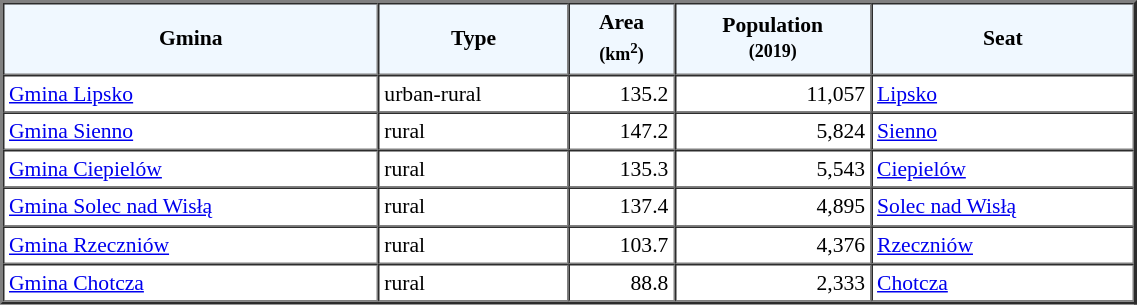<table width="60%" border="2" cellpadding="3" cellspacing="0" style="font-size:90%;line-height:120%;">
<tr bgcolor="F0F8FF">
<td style="text-align:center;"><strong>Gmina</strong></td>
<td style="text-align:center;"><strong>Type</strong></td>
<td style="text-align:center;"><strong>Area<br><small>(km<sup>2</sup>)</small></strong></td>
<td style="text-align:center;"><strong>Population<br><small>(2019)</small></strong></td>
<td style="text-align:center;"><strong>Seat</strong></td>
</tr>
<tr>
<td><a href='#'>Gmina Lipsko</a></td>
<td>urban-rural</td>
<td style="text-align:right;">135.2</td>
<td style="text-align:right;">11,057</td>
<td><a href='#'>Lipsko</a></td>
</tr>
<tr>
<td><a href='#'>Gmina Sienno</a></td>
<td>rural</td>
<td style="text-align:right;">147.2</td>
<td style="text-align:right;">5,824</td>
<td><a href='#'>Sienno</a></td>
</tr>
<tr>
<td><a href='#'>Gmina Ciepielów</a></td>
<td>rural</td>
<td style="text-align:right;">135.3</td>
<td style="text-align:right;">5,543</td>
<td><a href='#'>Ciepielów</a></td>
</tr>
<tr>
<td><a href='#'>Gmina Solec nad Wisłą</a></td>
<td>rural</td>
<td style="text-align:right;">137.4</td>
<td style="text-align:right;">4,895</td>
<td><a href='#'>Solec nad Wisłą</a></td>
</tr>
<tr>
<td><a href='#'>Gmina Rzeczniów</a></td>
<td>rural</td>
<td style="text-align:right;">103.7</td>
<td style="text-align:right;">4,376</td>
<td><a href='#'>Rzeczniów</a></td>
</tr>
<tr>
<td><a href='#'>Gmina Chotcza</a></td>
<td>rural</td>
<td style="text-align:right;">88.8</td>
<td style="text-align:right;">2,333</td>
<td><a href='#'>Chotcza</a></td>
</tr>
<tr>
</tr>
</table>
